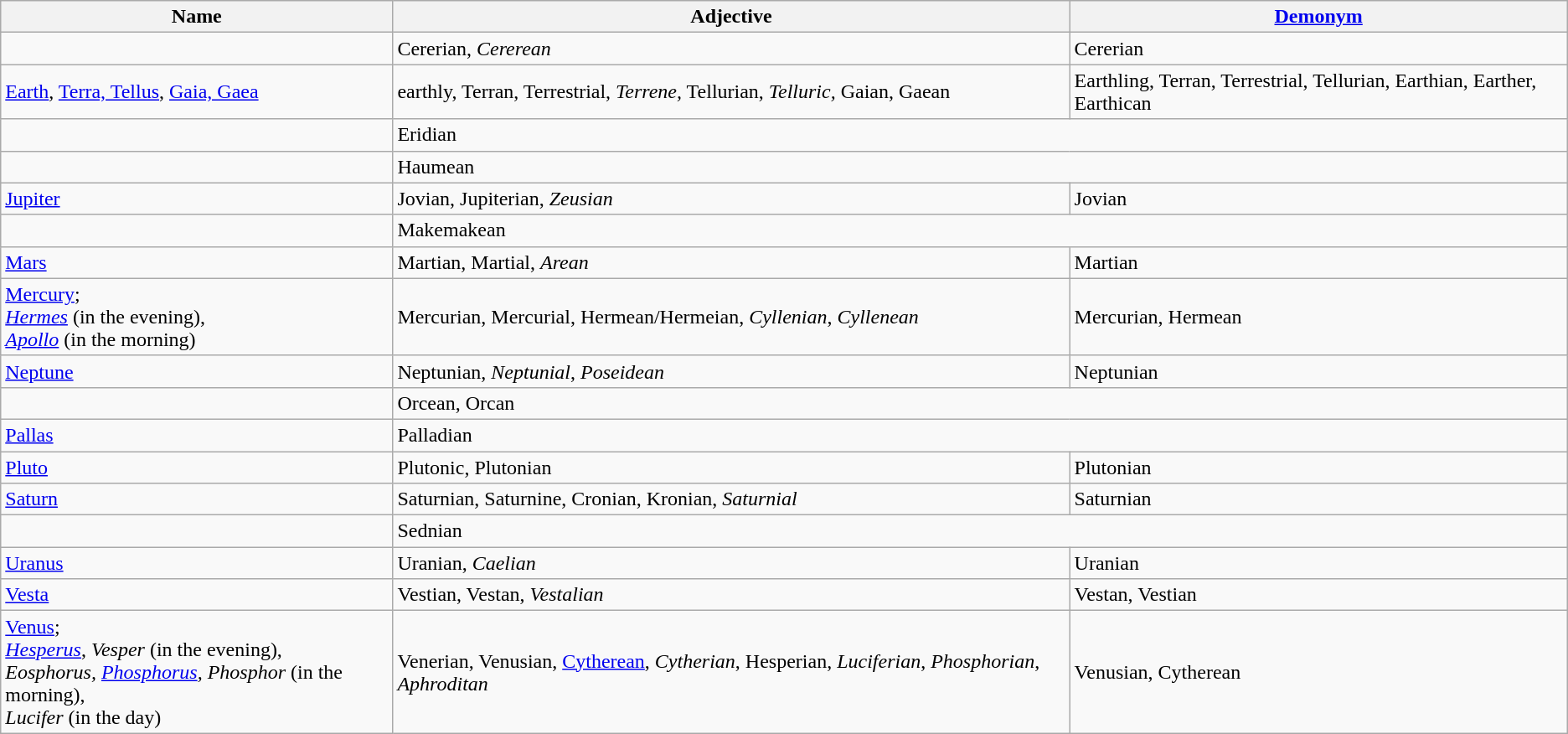<table class="wikitable">
<tr>
<th>Name</th>
<th>Adjective</th>
<th><a href='#'>Demonym</a></th>
</tr>
<tr>
<td></td>
<td>Cererian, <em>Cererean</em></td>
<td>Cererian</td>
</tr>
<tr>
<td><a href='#'>Earth</a>, <a href='#'>Terra, Tellus</a>, <a href='#'>Gaia, Gaea</a></td>
<td>earthly, Terran, Terrestrial, <em>Terrene,</em> Tellurian, <em>Telluric,</em> Gaian, Gaean</td>
<td>Earthling, Terran, Terrestrial, Tellurian, Earthian, Earther, Earthican</td>
</tr>
<tr>
<td></td>
<td colspan=2>Eridian</td>
</tr>
<tr>
<td></td>
<td colspan=2>Haumean</td>
</tr>
<tr>
<td><a href='#'>Jupiter</a></td>
<td>Jovian, Jupiterian, <em>Zeusian</em></td>
<td>Jovian</td>
</tr>
<tr>
<td></td>
<td colspan=2>Makemakean</td>
</tr>
<tr>
<td><a href='#'>Mars</a></td>
<td>Martian, Martial, <em>Arean</em></td>
<td>Martian</td>
</tr>
<tr>
<td><a href='#'>Mercury</a>;<br><em><a href='#'>Hermes</a></em> (in the evening),<br><em><a href='#'>Apollo</a></em> (in the morning)</td>
<td>Mercurian, Mercurial, Hermean/Hermeian, <em>Cyllenian</em>, <em>Cyllenean</em></td>
<td>Mercurian, Hermean</td>
</tr>
<tr>
<td><a href='#'>Neptune</a></td>
<td>Neptunian, <em>Neptunial</em>, <em>Poseidean</em></td>
<td>Neptunian</td>
</tr>
<tr>
<td></td>
<td colspan=2>Orcean, Orcan</td>
</tr>
<tr>
<td><a href='#'>Pallas</a></td>
<td colspan=2>Palladian</td>
</tr>
<tr>
<td><a href='#'>Pluto</a></td>
<td>Plutonic, Plutonian</td>
<td>Plutonian</td>
</tr>
<tr>
<td><a href='#'>Saturn</a></td>
<td>Saturnian, Saturnine, Cronian, Kronian, <em>Saturnial</em></td>
<td>Saturnian</td>
</tr>
<tr>
<td></td>
<td colspan=2>Sednian</td>
</tr>
<tr>
<td><a href='#'>Uranus</a></td>
<td>Uranian, <em>Caelian</em></td>
<td>Uranian</td>
</tr>
<tr>
<td><a href='#'>Vesta</a></td>
<td>Vestian, Vestan, <em>Vestalian</em></td>
<td>Vestan, Vestian</td>
</tr>
<tr>
<td><a href='#'>Venus</a>;<br><em><a href='#'>Hesperus</a></em>, <em>Vesper</em> (in the evening),<br><em>Eosphorus, <a href='#'>Phosphorus</a>, Phosphor</em> (in the morning),<br><em>Lucifer</em> (in the day)</td>
<td>Venerian, Venusian, <a href='#'>Cytherean</a>, <em>Cytherian</em>, Hesperian, <em>Luciferian</em>, <em>Phosphorian</em>, <em>Aphroditan</em></td>
<td>Venusian, Cytherean</td>
</tr>
</table>
